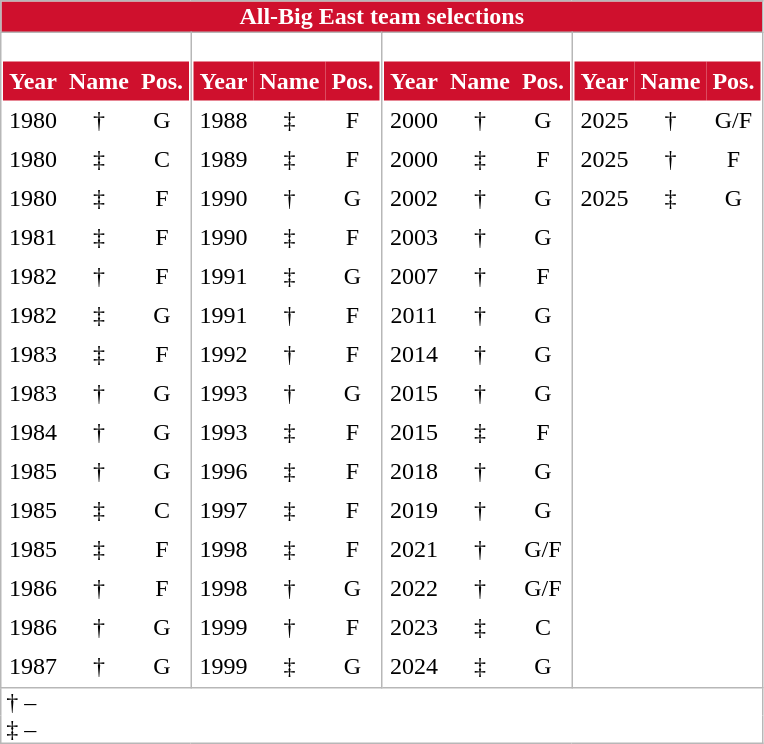<table class="toccolours collapsible" style="background:white; border:1px #b7b7b7 solid; border-collapse:collapse;">
<tr>
<th colspan=4 style="background:#CF102D; color:#FFFFFF;">All-Big East team selections</th>
</tr>
<tr style="background:white;">
<td style="vertical-align:top; border: 1px #b7b7b7 solid;"><br><table cellpadding="4" border="0" cellspacing="0" style="width:100%;text-align:center;">
<tr>
<th style="background:#CF102D; color:#FFF;">Year</th>
<th style="background:#CF102D; color:#FFF;">Name</th>
<th style="background:#CF102D; color:#FFF;">Pos.</th>
</tr>
<tr>
<td>1980</td>
<td><a href='#'></a>†</td>
<td>G</td>
</tr>
<tr>
<td>1980</td>
<td><a href='#'></a>‡</td>
<td>C</td>
</tr>
<tr>
<td>1980</td>
<td><a href='#'></a>‡</td>
<td>F</td>
</tr>
<tr>
<td>1981</td>
<td>‡</td>
<td>F</td>
</tr>
<tr>
<td>1982</td>
<td>†</td>
<td>F</td>
</tr>
<tr>
<td>1982</td>
<td><a href='#'></a>‡</td>
<td>G</td>
</tr>
<tr>
<td>1983</td>
<td>‡</td>
<td>F</td>
</tr>
<tr>
<td>1983</td>
<td>†</td>
<td>G</td>
</tr>
<tr>
<td>1984</td>
<td>†</td>
<td>G</td>
</tr>
<tr>
<td>1985</td>
<td>†</td>
<td>G</td>
</tr>
<tr>
<td>1985</td>
<td><a href='#'></a>‡</td>
<td>C</td>
</tr>
<tr>
<td>1985</td>
<td><a href='#'></a>‡</td>
<td>F</td>
</tr>
<tr>
<td>1986</td>
<td>†</td>
<td>F</td>
</tr>
<tr>
<td>1986</td>
<td><a href='#'></a>†</td>
<td>G</td>
</tr>
<tr>
<td>1987</td>
<td>†</td>
<td>G</td>
</tr>
</table>
</td>
<td style="vertical-align:top; border: 1px #b7b7b7 solid;"><br><table cellpadding="4" border="0" cellspacing="0" style="width:100%;text-align:center;">
<tr>
<th style="background:#CF102D; color:#FFF;">Year</th>
<th style="background:#CF102D; color:#FFF;">Name</th>
<th style="background:#CF102D; color:#FFF;">Pos.</th>
</tr>
<tr>
<td>1988</td>
<td><a href='#'></a>‡</td>
<td>F</td>
</tr>
<tr>
<td>1989</td>
<td><a href='#'></a>‡</td>
<td>F</td>
</tr>
<tr>
<td>1990</td>
<td><a href='#'></a>†</td>
<td>G</td>
</tr>
<tr>
<td>1990</td>
<td><a href='#'></a>‡</td>
<td>F</td>
</tr>
<tr>
<td>1991</td>
<td>‡</td>
<td>G</td>
</tr>
<tr>
<td>1991</td>
<td>†</td>
<td>F</td>
</tr>
<tr>
<td>1992</td>
<td>†</td>
<td>F</td>
</tr>
<tr>
<td>1993</td>
<td>†</td>
<td>G</td>
</tr>
<tr>
<td>1993</td>
<td><a href='#'></a>‡</td>
<td>F</td>
</tr>
<tr>
<td>1996</td>
<td><a href='#'></a>‡</td>
<td>F</td>
</tr>
<tr>
<td>1997</td>
<td>‡</td>
<td>F</td>
</tr>
<tr>
<td>1998</td>
<td>‡</td>
<td>F</td>
</tr>
<tr>
<td>1998</td>
<td><a href='#'></a>†</td>
<td>G</td>
</tr>
<tr>
<td>1999</td>
<td><a href='#'></a>†</td>
<td>F</td>
</tr>
<tr>
<td>1999</td>
<td><a href='#'></a>‡</td>
<td>G</td>
</tr>
</table>
</td>
<td style="vertical-align:top; border: 1px #b7b7b7 solid;"><br><table cellpadding="4" border="0" cellspacing="0" style="width:100%;text-align:center;">
<tr>
<th style="background:#CF102D; color:#FFF;">Year</th>
<th style="background:#CF102D; color:#FFF;">Name</th>
<th style="background:#CF102D; color:#FFF;">Pos.</th>
</tr>
<tr>
<td>2000</td>
<td><a href='#'></a>†</td>
<td>G</td>
</tr>
<tr>
<td>2000</td>
<td><a href='#'></a>‡</td>
<td>F</td>
</tr>
<tr>
<td>2002</td>
<td><a href='#'></a>†</td>
<td>G</td>
</tr>
<tr>
<td>2003</td>
<td>†</td>
<td>G</td>
</tr>
<tr>
<td>2007</td>
<td><a href='#'></a>†</td>
<td>F</td>
</tr>
<tr>
<td>2011</td>
<td><a href='#'></a>†</td>
<td>G</td>
</tr>
<tr>
<td>2014</td>
<td><a href='#'></a>†</td>
<td>G</td>
</tr>
<tr>
<td>2015</td>
<td>†</td>
<td>G</td>
</tr>
<tr>
<td>2015</td>
<td><a href='#'></a>‡</td>
<td>F</td>
</tr>
<tr>
<td>2018</td>
<td><a href='#'></a>†</td>
<td>G</td>
</tr>
<tr>
<td>2019</td>
<td>†</td>
<td>G</td>
</tr>
<tr>
<td>2021</td>
<td><a href='#'></a>†</td>
<td>G/F</td>
</tr>
<tr>
<td>2022</td>
<td>†</td>
<td>G/F</td>
</tr>
<tr>
<td>2023</td>
<td><a href='#'></a>‡</td>
<td>C</td>
</tr>
<tr>
<td>2024</td>
<td><a href='#'></a>‡</td>
<td>G</td>
</tr>
</table>
</td>
<td style="vertical-align:top; border: 1px #b7b7b7 solid;"><br><table cellpadding="4" border="0" cellspacing="0" style="width:100%;text-align:center;">
<tr>
<th style="background:#CF102D; color:#FFF;">Year</th>
<th style="background:#CF102D; color:#FFF;">Name</th>
<th style="background:#CF102D; color:#FFF;">Pos.</th>
</tr>
<tr>
<td>2025</td>
<td><a href='#'></a>†</td>
<td>G/F</td>
</tr>
<tr>
<td>2025</td>
<td><a href='#'></a>†</td>
<td>F</td>
</tr>
<tr>
<td>2025</td>
<td><a href='#'></a>‡</td>
<td>G</td>
</tr>
</table>
</td>
</tr>
<tr>
<td colspan=2 style="padding:0 0.2em">† – </td>
</tr>
<tr>
<td colspan=2 style="padding:0 0.2em">‡ – </td>
</tr>
</table>
